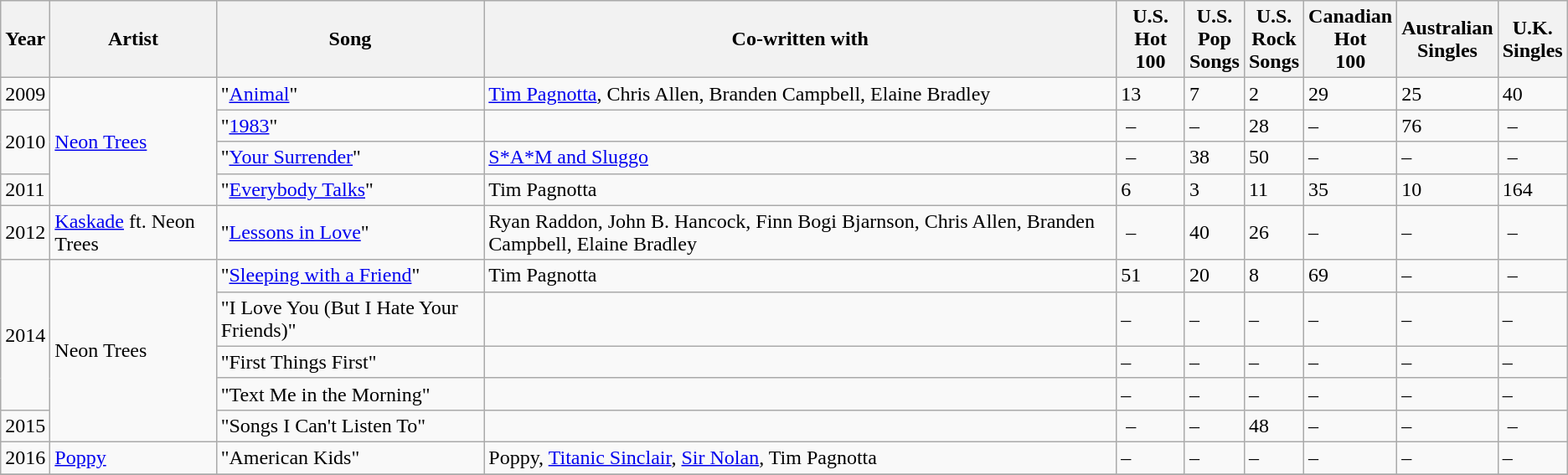<table class="wikitable">
<tr>
<th>Year</th>
<th>Artist</th>
<th>Song</th>
<th>Co-written with</th>
<th>U.S.<br>Hot 100</th>
<th>U.S.<br>Pop<br>Songs</th>
<th>U.S.<br>Rock<br>Songs</th>
<th>Canadian<br>Hot<br>100</th>
<th>Australian<br>Singles</th>
<th>U.K.<br>Singles</th>
</tr>
<tr>
<td>2009</td>
<td rowspan="4"><a href='#'>Neon Trees</a></td>
<td>"<a href='#'>Animal</a>"</td>
<td><a href='#'>Tim Pagnotta</a>, Chris Allen, Branden Campbell, Elaine Bradley</td>
<td>13</td>
<td>7</td>
<td>2</td>
<td>29</td>
<td>25</td>
<td>40</td>
</tr>
<tr>
<td rowspan="2">2010</td>
<td>"<a href='#'>1983</a>"</td>
<td></td>
<td> –</td>
<td>–</td>
<td>28</td>
<td>–</td>
<td>76</td>
<td> –</td>
</tr>
<tr>
<td>"<a href='#'>Your Surrender</a>"</td>
<td><a href='#'>S*A*M and Sluggo</a></td>
<td> –</td>
<td>38</td>
<td>50</td>
<td>–</td>
<td>–</td>
<td> –</td>
</tr>
<tr>
<td>2011</td>
<td>"<a href='#'>Everybody Talks</a>"</td>
<td>Tim Pagnotta</td>
<td>6</td>
<td>3</td>
<td>11</td>
<td>35</td>
<td>10</td>
<td>164</td>
</tr>
<tr>
<td>2012</td>
<td><a href='#'>Kaskade</a> ft. Neon Trees</td>
<td>"<a href='#'>Lessons in Love</a>"</td>
<td>Ryan Raddon, John B. Hancock, Finn Bogi Bjarnson, Chris Allen, Branden Campbell, Elaine Bradley</td>
<td> –</td>
<td>40</td>
<td>26</td>
<td>–</td>
<td>–</td>
<td> –</td>
</tr>
<tr>
<td rowspan="4">2014</td>
<td rowspan="5">Neon Trees</td>
<td>"<a href='#'>Sleeping with a Friend</a>"</td>
<td>Tim Pagnotta</td>
<td>51</td>
<td>20</td>
<td>8</td>
<td>69</td>
<td>–</td>
<td> –</td>
</tr>
<tr>
<td>"I Love You (But I Hate Your Friends)"</td>
<td></td>
<td>–</td>
<td>–</td>
<td>–</td>
<td>–</td>
<td>–</td>
<td>–</td>
</tr>
<tr>
<td>"First Things First"</td>
<td></td>
<td>–</td>
<td>–</td>
<td>–</td>
<td>–</td>
<td>–</td>
<td>–</td>
</tr>
<tr>
<td>"Text Me in the Morning"</td>
<td></td>
<td>–</td>
<td>–</td>
<td>–</td>
<td>–</td>
<td>–</td>
<td>–</td>
</tr>
<tr>
<td>2015</td>
<td>"Songs I Can't Listen To"</td>
<td></td>
<td> –</td>
<td>–</td>
<td>48</td>
<td>–</td>
<td>–</td>
<td> –</td>
</tr>
<tr>
<td>2016</td>
<td><a href='#'>Poppy</a></td>
<td>"American Kids"</td>
<td>Poppy, <a href='#'>Titanic Sinclair</a>, <a href='#'>Sir Nolan</a>, Tim Pagnotta</td>
<td>–</td>
<td>–</td>
<td>–</td>
<td>–</td>
<td>–</td>
<td>–</td>
</tr>
<tr>
</tr>
</table>
